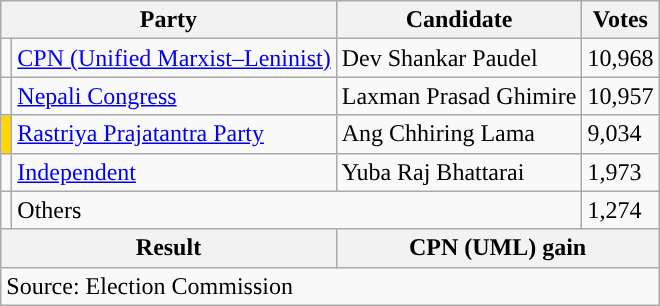<table class="wikitable">
<tr>
<th colspan="2">Party</th>
<th>Candidate</th>
<th>Votes</th>
</tr>
<tr>
<td style="background-color:"></td>
<td><a href='#'>CPN (Unified Marxist–Leninist)</a></td>
<td>Dev Shankar Paudel</td>
<td>10,968</td>
</tr>
<tr>
<td style="background-color:"></td>
<td><a href='#'>Nepali Congress</a></td>
<td>Laxman Prasad Ghimire</td>
<td>10,957</td>
</tr>
<tr>
<td style="background-color:gold"></td>
<td><a href='#'>Rastriya Prajatantra Party</a></td>
<td>Ang Chhiring Lama</td>
<td>9,034</td>
</tr>
<tr>
<td style="background-color:"></td>
<td><a href='#'>Independent</a></td>
<td>Yuba Raj Bhattarai</td>
<td>1,973</td>
</tr>
<tr>
<td></td>
<td colspan="2">Others</td>
<td>1,274</td>
</tr>
<tr>
<th colspan="2">Result</th>
<th colspan="2">CPN (UML) gain</th>
</tr>
<tr>
<td colspan="4">Source: Election Commission</td>
</tr>
</table>
